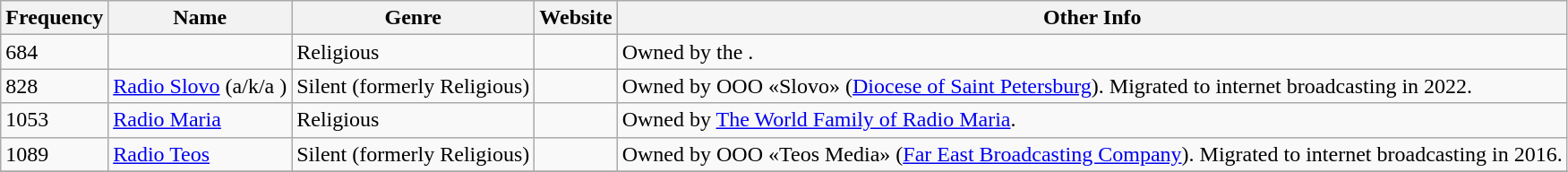<table class="wikitable sortable">
<tr>
<th>Frequency<br></th>
<th>Name</th>
<th>Genre</th>
<th>Website</th>
<th>Other Info</th>
</tr>
<tr ---->
<td>684</td>
<td></td>
<td>Religious</td>
<td></td>
<td>Owned by the .</td>
</tr>
<tr ---->
<td>828</td>
<td><a href='#'>Radio Slovo</a> (a/k/a )</td>
<td>Silent (formerly Religious)</td>
<td></td>
<td>Owned by OOO «Slovo» (<a href='#'>Diocese of Saint Petersburg</a>). Migrated to internet broadcasting in 2022.</td>
</tr>
<tr ---->
<td>1053</td>
<td><a href='#'>Radio Maria</a></td>
<td>Religious</td>
<td></td>
<td>Owned by <a href='#'>The World Family of Radio Maria</a>.</td>
</tr>
<tr ---->
<td>1089</td>
<td><a href='#'>Radio Teos</a></td>
<td>Silent (formerly Religious)</td>
<td></td>
<td>Owned by OOO «Teos Media» (<a href='#'>Far East Broadcasting Company</a>). Migrated to internet broadcasting in 2016.</td>
</tr>
<tr ---->
</tr>
</table>
